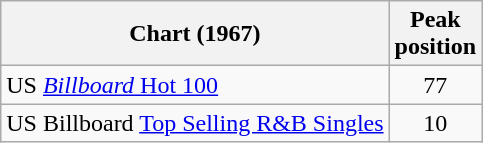<table class="wikitable sortable">
<tr>
<th>Chart (1967)</th>
<th>Peak<br>position</th>
</tr>
<tr>
<td align="left">US <a href='#'><em>Billboard</em> Hot 100</a></td>
<td align="center">77</td>
</tr>
<tr>
<td align="left">US  Billboard <a href='#'>Top Selling R&B Singles</a></td>
<td align="center">10</td>
</tr>
</table>
